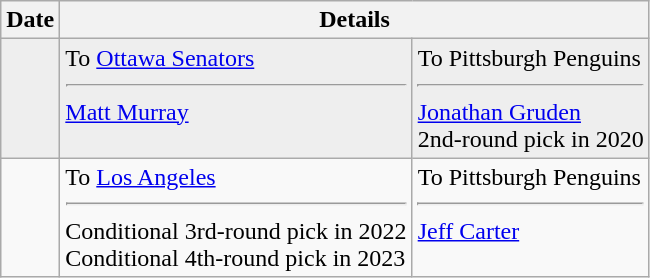<table class="wikitable">
<tr>
<th>Date</th>
<th colspan="2">Details</th>
</tr>
<tr style="background:#eee;">
<td></td>
<td valign="top">To <a href='#'>Ottawa Senators</a><hr><a href='#'>Matt Murray</a></td>
<td valign="top">To Pittsburgh Penguins<hr><a href='#'>Jonathan Gruden</a><br>2nd-round pick in 2020</td>
</tr>
<tr>
<td></td>
<td valign="top">To <a href='#'>Los Angeles</a><hr>Conditional 3rd-round pick in 2022<br>Conditional 4th-round pick in 2023</td>
<td valign="top">To Pittsburgh Penguins<hr><a href='#'>Jeff Carter</a></td>
</tr>
</table>
